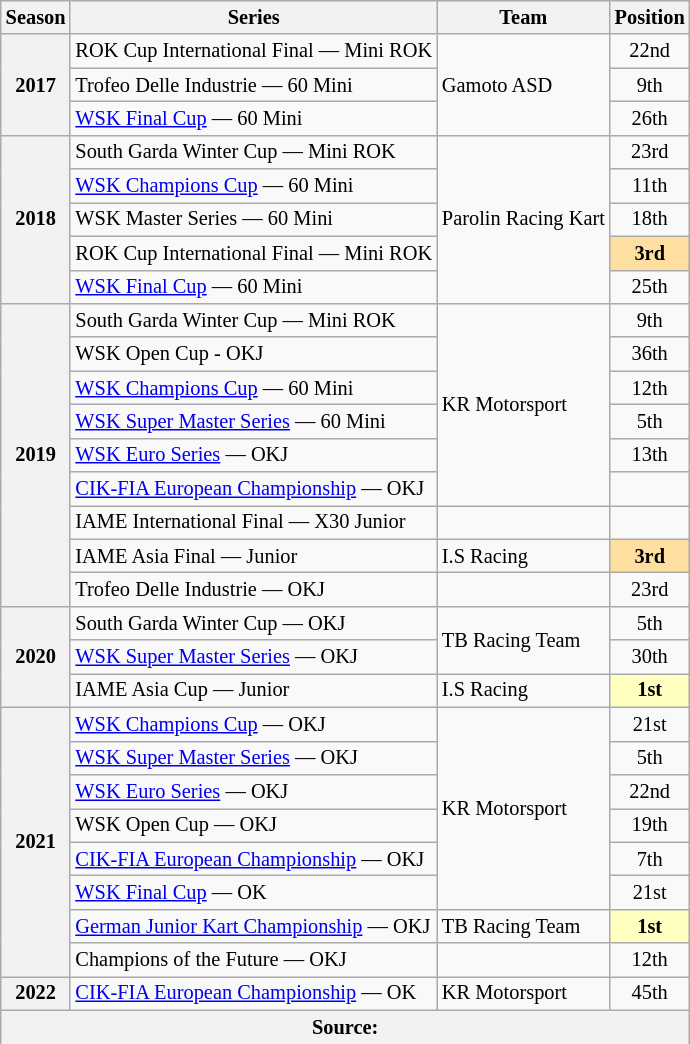<table class="wikitable" style="font-size: 85%; text-align:center">
<tr>
<th>Season</th>
<th>Series</th>
<th>Team</th>
<th>Position</th>
</tr>
<tr>
<th rowspan="3">2017</th>
<td align="left">ROK Cup International Final — Mini ROK</td>
<td rowspan="3" align="left">Gamoto ASD</td>
<td>22nd</td>
</tr>
<tr>
<td align="left">Trofeo Delle Industrie — 60 Mini</td>
<td>9th</td>
</tr>
<tr>
<td align="left"><a href='#'>WSK Final Cup</a> — 60 Mini</td>
<td>26th</td>
</tr>
<tr>
<th rowspan="5">2018</th>
<td align="left">South Garda Winter Cup — Mini ROK</td>
<td rowspan="5"  align="left">Parolin Racing Kart</td>
<td>23rd</td>
</tr>
<tr>
<td align="left"><a href='#'>WSK Champions Cup</a> — 60 Mini</td>
<td>11th</td>
</tr>
<tr>
<td align="left">WSK Master Series — 60 Mini</td>
<td>18th</td>
</tr>
<tr>
<td align="left">ROK Cup International Final — Mini ROK</td>
<td style="background:#FFDF9F;"><strong>3rd</strong></td>
</tr>
<tr>
<td align="left"><a href='#'>WSK Final Cup</a> — 60 Mini</td>
<td>25th</td>
</tr>
<tr>
<th rowspan="9">2019</th>
<td align="left">South Garda Winter Cup — Mini ROK</td>
<td rowspan="6"  align="left">KR Motorsport</td>
<td>9th</td>
</tr>
<tr>
<td align="left">WSK Open Cup - OKJ</td>
<td>36th</td>
</tr>
<tr>
<td align="left"><a href='#'>WSK Champions Cup</a> — 60 Mini</td>
<td>12th</td>
</tr>
<tr>
<td align="left"><a href='#'>WSK Super Master Series</a> — 60 Mini</td>
<td>5th</td>
</tr>
<tr>
<td align="left"><a href='#'>WSK Euro Series</a> — OKJ</td>
<td>13th</td>
</tr>
<tr>
<td align="left"><a href='#'>CIK-FIA European Championship</a> — OKJ</td>
<td></td>
</tr>
<tr>
<td align="left">IAME International Final — X30 Junior</td>
<td align="left"></td>
<td></td>
</tr>
<tr>
<td align="left">IAME Asia Final — Junior</td>
<td align="left">I.S Racing</td>
<td style="background:#FFDF9F;"><strong>3rd</strong></td>
</tr>
<tr>
<td align="left">Trofeo Delle Industrie — OKJ</td>
<td></td>
<td>23rd</td>
</tr>
<tr>
<th rowspan="3">2020</th>
<td align="left">South Garda Winter Cup — OKJ</td>
<td rowspan="2" align="left">TB Racing Team</td>
<td>5th</td>
</tr>
<tr>
<td align="left"><a href='#'>WSK Super Master Series</a> — OKJ</td>
<td>30th</td>
</tr>
<tr>
<td align="left">IAME Asia Cup — Junior</td>
<td align="left">I.S Racing</td>
<td style="background:#FFFFBF;"><strong>1st</strong></td>
</tr>
<tr>
<th rowspan="8">2021</th>
<td align="left"><a href='#'>WSK Champions Cup</a> — OKJ</td>
<td rowspan="6"  align="left">KR Motorsport</td>
<td>21st</td>
</tr>
<tr>
<td align="left"><a href='#'>WSK Super Master Series</a> — OKJ</td>
<td>5th</td>
</tr>
<tr>
<td align="left"><a href='#'>WSK Euro Series</a> — OKJ</td>
<td>22nd</td>
</tr>
<tr>
<td align="left">WSK Open Cup — OKJ</td>
<td>19th</td>
</tr>
<tr>
<td align="left"><a href='#'>CIK-FIA European Championship</a> — OKJ</td>
<td>7th</td>
</tr>
<tr>
<td align="left"><a href='#'>WSK Final Cup</a> — OK</td>
<td>21st</td>
</tr>
<tr>
<td align="left"><a href='#'>German Junior Kart Championship</a> — OKJ</td>
<td align="left">TB Racing Team</td>
<td style="background:#FFFFBF;"><strong>1st</strong></td>
</tr>
<tr>
<td align="left">Champions of the Future — OKJ</td>
<td align="left"></td>
<td>12th</td>
</tr>
<tr>
<th>2022</th>
<td align="left"><a href='#'>CIK-FIA European Championship</a> — OK</td>
<td align="left">KR Motorsport</td>
<td>45th</td>
</tr>
<tr>
<th colspan="4">Source:</th>
</tr>
</table>
